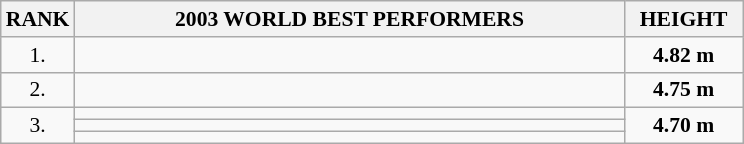<table class="wikitable" style="border-collapse: collapse; font-size: 90%;">
<tr>
<th>RANK</th>
<th align="center" style="width: 25em">2003 WORLD BEST PERFORMERS</th>
<th align="center" style="width: 5em">HEIGHT</th>
</tr>
<tr>
<td align="center">1.</td>
<td></td>
<td align="center"><strong>4.82 m</strong></td>
</tr>
<tr>
<td align="center">2.</td>
<td></td>
<td align="center"><strong>4.75 m</strong></td>
</tr>
<tr>
<td rowspan=3 align="center">3.</td>
<td></td>
<td rowspan=3 align="center"><strong>4.70 m</strong></td>
</tr>
<tr>
<td></td>
</tr>
<tr>
<td></td>
</tr>
</table>
